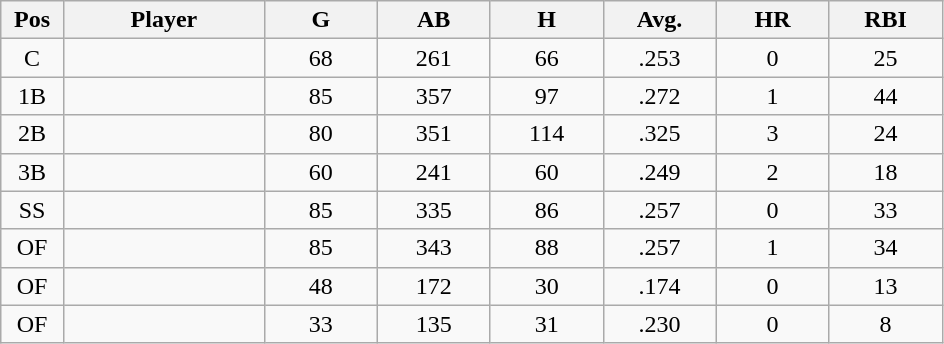<table class="wikitable sortable">
<tr>
<th bgcolor="#DDDDFF" width="5%">Pos</th>
<th bgcolor="#DDDDFF" width="16%">Player</th>
<th bgcolor="#DDDDFF" width="9%">G</th>
<th bgcolor="#DDDDFF" width="9%">AB</th>
<th bgcolor="#DDDDFF" width="9%">H</th>
<th bgcolor="#DDDDFF" width="9%">Avg.</th>
<th bgcolor="#DDDDFF" width="9%">HR</th>
<th bgcolor="#DDDDFF" width="9%">RBI</th>
</tr>
<tr align="center">
<td>C</td>
<td></td>
<td>68</td>
<td>261</td>
<td>66</td>
<td>.253</td>
<td>0</td>
<td>25</td>
</tr>
<tr align="center">
<td>1B</td>
<td></td>
<td>85</td>
<td>357</td>
<td>97</td>
<td>.272</td>
<td>1</td>
<td>44</td>
</tr>
<tr align="center">
<td>2B</td>
<td></td>
<td>80</td>
<td>351</td>
<td>114</td>
<td>.325</td>
<td>3</td>
<td>24</td>
</tr>
<tr align="center">
<td>3B</td>
<td></td>
<td>60</td>
<td>241</td>
<td>60</td>
<td>.249</td>
<td>2</td>
<td>18</td>
</tr>
<tr align="center">
<td>SS</td>
<td></td>
<td>85</td>
<td>335</td>
<td>86</td>
<td>.257</td>
<td>0</td>
<td>33</td>
</tr>
<tr align="center">
<td>OF</td>
<td></td>
<td>85</td>
<td>343</td>
<td>88</td>
<td>.257</td>
<td>1</td>
<td>34</td>
</tr>
<tr align="center">
<td>OF</td>
<td></td>
<td>48</td>
<td>172</td>
<td>30</td>
<td>.174</td>
<td>0</td>
<td>13</td>
</tr>
<tr align="center">
<td>OF</td>
<td></td>
<td>33</td>
<td>135</td>
<td>31</td>
<td>.230</td>
<td>0</td>
<td>8</td>
</tr>
</table>
